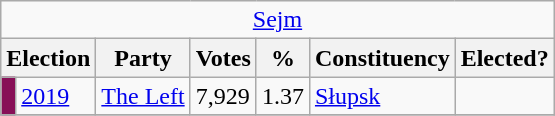<table class = 'wikitable'>
<tr>
<td colspan="7" style="text-align:center;"><a href='#'>Sejm</a></td>
</tr>
<tr>
<th colspan="2">Election</th>
<th>Party</th>
<th>Votes</th>
<th>%</th>
<th>Constituency</th>
<th>Elected?</th>
</tr>
<tr>
<td style="background-color: #870f57"></td>
<td><a href='#'>2019</a></td>
<td><a href='#'>The Left</a></td>
<td>7,929</td>
<td>1.37</td>
<td><a href='#'>Słupsk</a></td>
<td></td>
</tr>
<tr>
</tr>
</table>
